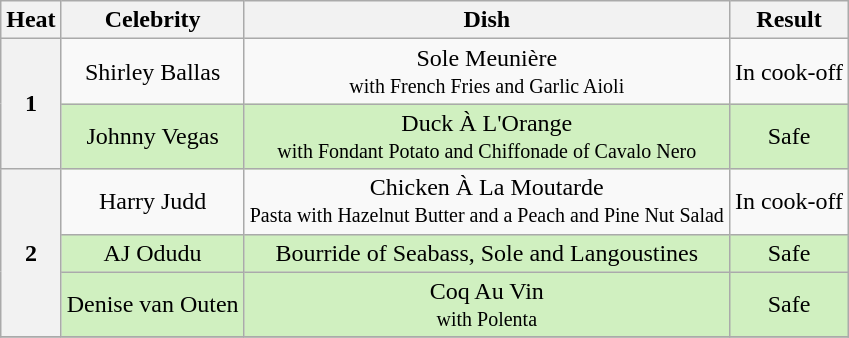<table class="wikitable" style="text-align:center;">
<tr>
<th>Heat</th>
<th>Celebrity</th>
<th>Dish</th>
<th>Result</th>
</tr>
<tr>
<th rowspan="2">1</th>
<td>Shirley Ballas</td>
<td>Sole Meunière<br><small>with French Fries and Garlic Aioli</small></td>
<td>In cook-off</td>
</tr>
<tr>
<td style="background:#d0f0c0;">Johnny Vegas</td>
<td style="background:#d0f0c0;">Duck À L'Orange<br><small>with Fondant Potato and Chiffonade of Cavalo Nero</small></td>
<td style="background:#d0f0c0;">Safe</td>
</tr>
<tr>
<th rowspan="3">2</th>
<td>Harry Judd</td>
<td>Chicken À La Moutarde<br><small>Pasta with Hazelnut Butter and a Peach and Pine Nut Salad</small></td>
<td>In cook-off</td>
</tr>
<tr>
<td style="background:#d0f0c0;">AJ Odudu</td>
<td style="background:#d0f0c0;">Bourride of Seabass, Sole and Langoustines</td>
<td style="background:#d0f0c0;">Safe</td>
</tr>
<tr>
<td style="background:#d0f0c0;">Denise van Outen</td>
<td style="background:#d0f0c0;">Coq Au Vin<br><small>with Polenta</small></td>
<td style="background:#d0f0c0;">Safe</td>
</tr>
<tr>
</tr>
</table>
